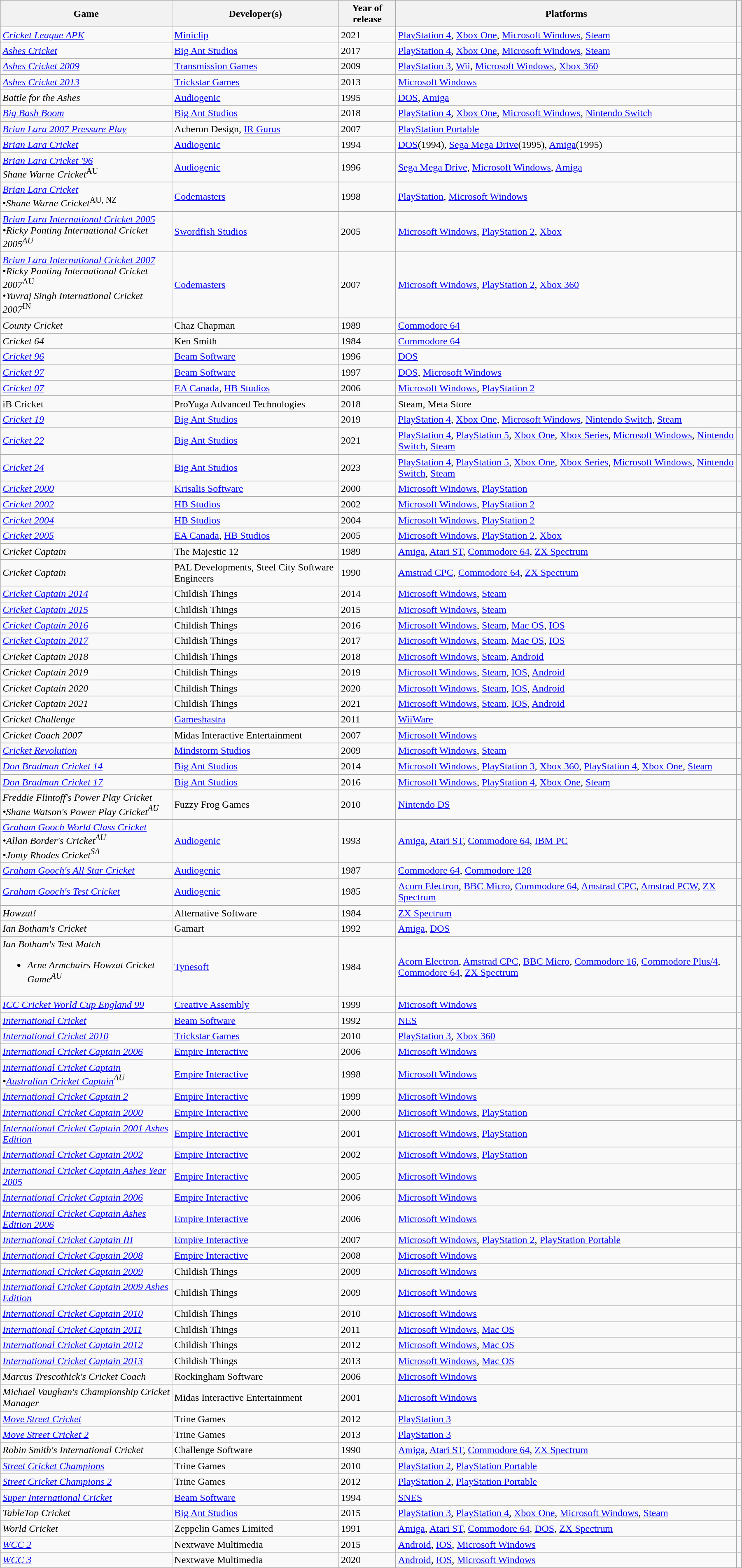<table class="wikitable sortable" style="width:95%;">
<tr>
<th>Game</th>
<th>Developer(s)</th>
<th>Year of release</th>
<th>Platforms</th>
<th></th>
</tr>
<tr>
<td><em><a href='#'>Cricket League APK</a></em></td>
<td><a href='#'>Miniclip</a></td>
<td>2021</td>
<td><a href='#'>PlayStation 4</a>, <a href='#'>Xbox One</a>, <a href='#'>Microsoft Windows</a>, <a href='#'>Steam</a></td>
<td></td>
</tr>
<tr>
<td><em><a href='#'>Ashes Cricket</a></em></td>
<td><a href='#'>Big Ant Studios</a></td>
<td>2017</td>
<td><a href='#'>PlayStation 4</a>, <a href='#'>Xbox One</a>, <a href='#'>Microsoft Windows</a>, <a href='#'>Steam</a></td>
<td></td>
</tr>
<tr>
<td><em><a href='#'>Ashes Cricket 2009</a></em></td>
<td><a href='#'>Transmission Games</a></td>
<td>2009</td>
<td><a href='#'>PlayStation 3</a>, <a href='#'>Wii</a>, <a href='#'>Microsoft Windows</a>, <a href='#'>Xbox 360</a></td>
<td></td>
</tr>
<tr>
<td><em><a href='#'>Ashes Cricket 2013</a></em></td>
<td><a href='#'>Trickstar Games</a></td>
<td>2013</td>
<td><a href='#'>Microsoft Windows</a></td>
<td></td>
</tr>
<tr>
<td><em>Battle for the Ashes</em></td>
<td><a href='#'>Audiogenic</a></td>
<td>1995</td>
<td><a href='#'>DOS</a>, <a href='#'>Amiga</a></td>
<td></td>
</tr>
<tr>
<td><em><a href='#'>Big Bash Boom</a></em></td>
<td><a href='#'>Big Ant Studios</a></td>
<td>2018</td>
<td><a href='#'>PlayStation 4</a>, <a href='#'>Xbox One</a>, <a href='#'>Microsoft Windows</a>, <a href='#'>Nintendo Switch</a></td>
<td></td>
</tr>
<tr>
<td><em><a href='#'>Brian Lara 2007 Pressure Play</a></em></td>
<td>Acheron Design, <a href='#'>IR Gurus</a></td>
<td>2007</td>
<td><a href='#'>PlayStation Portable</a></td>
<td></td>
</tr>
<tr>
<td><em><a href='#'>Brian Lara Cricket</a></em></td>
<td><a href='#'>Audiogenic</a></td>
<td>1994</td>
<td><a href='#'>DOS</a>(1994), <a href='#'>Sega Mega Drive</a>(1995), <a href='#'>Amiga</a>(1995)</td>
<td></td>
</tr>
<tr>
<td><em><a href='#'>Brian Lara Cricket '96</a></em><br><em>Shane Warne Cricket</em><sup>AU</sup></td>
<td><a href='#'>Audiogenic</a></td>
<td>1996</td>
<td><a href='#'>Sega Mega Drive</a>, <a href='#'>Microsoft Windows</a>, <a href='#'>Amiga</a></td>
<td></td>
</tr>
<tr>
<td><a href='#'><em>Brian Lara Cricket</em></a><br>•<em>Shane Warne Cricket</em><sup>AU, NZ</sup></td>
<td><a href='#'>Codemasters</a></td>
<td>1998</td>
<td><a href='#'>PlayStation</a>, <a href='#'>Microsoft Windows</a></td>
<td></td>
</tr>
<tr>
<td><em><a href='#'>Brian Lara International Cricket 2005</a></em><br><em>•Ricky Ponting International Cricket 2005<sup>AU</sup></em></td>
<td><a href='#'>Swordfish Studios</a></td>
<td>2005</td>
<td><a href='#'>Microsoft Windows</a>, <a href='#'>PlayStation 2</a>, <a href='#'>Xbox</a></td>
<td></td>
</tr>
<tr>
<td><em><a href='#'>Brian Lara International Cricket 2007</a></em><br>•<em>Ricky Ponting International Cricket 2007</em><sup>AU</sup><br>•<em>Yuvraj Singh International Cricket 2007</em><sup>IN</sup></td>
<td><a href='#'>Codemasters</a></td>
<td>2007</td>
<td><a href='#'>Microsoft Windows</a>, <a href='#'>PlayStation 2</a>, <a href='#'>Xbox 360</a></td>
<td></td>
</tr>
<tr>
<td><em>County Cricket</em></td>
<td>Chaz Chapman</td>
<td>1989</td>
<td><a href='#'>Commodore 64</a></td>
<td></td>
</tr>
<tr>
<td><em>Cricket 64</em></td>
<td>Ken Smith</td>
<td>1984</td>
<td><a href='#'>Commodore 64</a></td>
<td></td>
</tr>
<tr>
<td><a href='#'><em>Cricket 96</em></a></td>
<td><a href='#'>Beam Software</a></td>
<td>1996</td>
<td><a href='#'>DOS</a></td>
<td></td>
</tr>
<tr>
<td><a href='#'><em>Cricket 97</em></a></td>
<td><a href='#'>Beam Software</a></td>
<td>1997</td>
<td><a href='#'>DOS</a>, <a href='#'>Microsoft Windows</a></td>
<td></td>
</tr>
<tr>
<td><em><a href='#'>Cricket 07</a></em></td>
<td><a href='#'>EA Canada</a>, <a href='#'>HB Studios</a></td>
<td>2006</td>
<td><a href='#'>Microsoft Windows</a>, <a href='#'>PlayStation 2</a></td>
<td></td>
</tr>
<tr>
<td>iB Cricket</td>
<td>ProYuga Advanced Technologies</td>
<td>2018</td>
<td>Steam, Meta Store</td>
<td></td>
</tr>
<tr>
<td><em><a href='#'>Cricket 19</a></em></td>
<td><a href='#'>Big Ant Studios</a></td>
<td>2019</td>
<td><a href='#'>PlayStation 4</a>, <a href='#'>Xbox One</a>, <a href='#'>Microsoft Windows</a>, <a href='#'>Nintendo Switch</a>, <a href='#'>Steam</a></td>
<td></td>
</tr>
<tr>
<td><em><a href='#'>Cricket 22</a></em></td>
<td><a href='#'>Big Ant Studios</a></td>
<td>2021</td>
<td><a href='#'>PlayStation 4</a>, <a href='#'>PlayStation 5</a>, <a href='#'>Xbox One</a>, <a href='#'>Xbox Series</a>, <a href='#'>Microsoft Windows</a>, <a href='#'>Nintendo Switch</a>, <a href='#'>Steam</a></td>
<td></td>
</tr>
<tr>
<td><em><a href='#'>Cricket 24</a></em></td>
<td><a href='#'>Big Ant Studios</a></td>
<td>2023</td>
<td><a href='#'>PlayStation 4</a>, <a href='#'>PlayStation 5</a>, <a href='#'>Xbox One</a>, <a href='#'>Xbox Series</a>, <a href='#'>Microsoft Windows</a>, <a href='#'>Nintendo Switch</a>, <a href='#'>Steam</a></td>
<td></td>
</tr>
<tr>
<td><em><a href='#'>Cricket 2000</a></em></td>
<td><a href='#'>Krisalis Software</a></td>
<td>2000</td>
<td><a href='#'>Microsoft Windows</a>, <a href='#'>PlayStation</a></td>
<td></td>
</tr>
<tr>
<td><a href='#'><em>Cricket 2002</em></a></td>
<td><a href='#'>HB Studios</a></td>
<td>2002</td>
<td><a href='#'>Microsoft Windows</a>, <a href='#'>PlayStation 2</a></td>
<td></td>
</tr>
<tr>
<td><a href='#'><em>Cricket 2004</em></a></td>
<td><a href='#'>HB Studios</a></td>
<td>2004</td>
<td><a href='#'>Microsoft Windows</a>, <a href='#'>PlayStation 2</a></td>
<td></td>
</tr>
<tr>
<td><a href='#'><em>Cricket 2005</em></a></td>
<td><a href='#'>EA Canada</a>, <a href='#'>HB Studios</a></td>
<td>2005</td>
<td><a href='#'>Microsoft Windows</a>, <a href='#'>PlayStation 2</a>, <a href='#'>Xbox</a></td>
<td></td>
</tr>
<tr>
<td><em>Cricket Captain</em></td>
<td>The Majestic 12</td>
<td>1989</td>
<td><a href='#'>Amiga</a>, <a href='#'>Atari ST</a>, <a href='#'>Commodore 64</a>, <a href='#'>ZX Spectrum</a></td>
<td></td>
</tr>
<tr>
<td><em>Cricket Captain</em></td>
<td>PAL Developments, Steel City Software Engineers</td>
<td>1990</td>
<td><a href='#'>Amstrad CPC</a>, <a href='#'>Commodore 64</a>, <a href='#'>ZX Spectrum</a></td>
<td></td>
</tr>
<tr>
<td><a href='#'><em>Cricket Captain 2014</em></a></td>
<td>Childish Things</td>
<td>2014</td>
<td><a href='#'>Microsoft Windows</a>, <a href='#'>Steam</a></td>
<td></td>
</tr>
<tr>
<td><a href='#'><em>Cricket Captain 2015</em></a></td>
<td>Childish Things</td>
<td>2015</td>
<td><a href='#'>Microsoft Windows</a>, <a href='#'>Steam</a></td>
<td></td>
</tr>
<tr>
<td><a href='#'><em>Cricket Captain 2016</em></a></td>
<td>Childish Things</td>
<td>2016</td>
<td><a href='#'>Microsoft Windows</a>, <a href='#'>Steam</a>, <a href='#'>Mac OS</a>, <a href='#'>IOS</a></td>
<td></td>
</tr>
<tr>
<td><a href='#'><em>Cricket Captain 2017</em></a></td>
<td>Childish Things</td>
<td>2017</td>
<td><a href='#'>Microsoft Windows</a>, <a href='#'>Steam</a>, <a href='#'>Mac OS</a>, <a href='#'>IOS</a></td>
<td></td>
</tr>
<tr>
<td><em>Cricket Captain 2018</em></td>
<td>Childish Things</td>
<td>2018</td>
<td><a href='#'>Microsoft Windows</a>, <a href='#'>Steam</a>, <a href='#'>Android</a></td>
<td></td>
</tr>
<tr>
<td><em>Cricket Captain 2019</em></td>
<td>Childish Things</td>
<td>2019</td>
<td><a href='#'>Microsoft Windows</a>, <a href='#'>Steam</a>, <a href='#'>IOS</a>, <a href='#'>Android</a></td>
<td></td>
</tr>
<tr>
<td><em>Cricket Captain 2020</em></td>
<td>Childish Things</td>
<td>2020</td>
<td><a href='#'>Microsoft Windows</a>, <a href='#'>Steam</a>, <a href='#'>IOS</a>, <a href='#'>Android</a></td>
<td></td>
</tr>
<tr>
<td><em>Cricket Captain 2021</em></td>
<td>Childish Things</td>
<td>2021</td>
<td><a href='#'>Microsoft Windows</a>, <a href='#'>Steam</a>, <a href='#'>IOS</a>, <a href='#'>Android</a></td>
<td></td>
</tr>
<tr>
<td><em>Cricket Challenge</em></td>
<td><a href='#'>Gameshastra</a></td>
<td>2011</td>
<td><a href='#'>WiiWare</a></td>
<td></td>
</tr>
<tr>
<td><em>Cricket Coach 2007</em></td>
<td>Midas Interactive Entertainment</td>
<td>2007</td>
<td><a href='#'>Microsoft Windows</a></td>
<td></td>
</tr>
<tr>
<td><em><a href='#'>Cricket Revolution</a></em></td>
<td><a href='#'>Mindstorm Studios</a></td>
<td>2009</td>
<td><a href='#'>Microsoft Windows</a>, <a href='#'>Steam</a></td>
<td></td>
</tr>
<tr>
<td><em><a href='#'>Don Bradman Cricket 14</a></em></td>
<td><a href='#'>Big Ant Studios</a></td>
<td>2014</td>
<td><a href='#'>Microsoft Windows</a>, <a href='#'>PlayStation 3</a>, <a href='#'>Xbox 360</a>, <a href='#'>PlayStation 4</a>, <a href='#'>Xbox One</a>, <a href='#'>Steam</a></td>
<td></td>
</tr>
<tr>
<td><em><a href='#'>Don Bradman Cricket 17</a></em></td>
<td><a href='#'>Big Ant Studios</a></td>
<td>2016</td>
<td><a href='#'>Microsoft Windows</a>, <a href='#'>PlayStation 4</a>, <a href='#'>Xbox One</a>, <a href='#'>Steam</a></td>
<td></td>
</tr>
<tr>
<td><em>Freddie Flintoff's Power Play Cricket</em><br><em>•Shane Watson's Power Play Cricket<sup>AU</sup></em></td>
<td>Fuzzy Frog Games</td>
<td>2010</td>
<td><a href='#'>Nintendo DS</a></td>
<td></td>
</tr>
<tr>
<td><em><a href='#'>Graham Gooch World Class Cricket</a></em><br><em>•Allan Border's Cricket<sup>AU</sup></em><br><em>•Jonty Rhodes Cricket<sup>SA</sup></em></td>
<td><a href='#'>Audiogenic</a></td>
<td>1993</td>
<td><a href='#'>Amiga</a>, <a href='#'>Atari ST</a>, <a href='#'>Commodore 64</a>, <a href='#'>IBM PC</a></td>
<td></td>
</tr>
<tr>
<td><em><a href='#'>Graham Gooch's All Star Cricket</a></em></td>
<td><a href='#'>Audiogenic</a></td>
<td>1987</td>
<td><a href='#'>Commodore 64</a>, <a href='#'>Commodore 128</a></td>
<td></td>
</tr>
<tr>
<td><em><a href='#'>Graham Gooch's Test Cricket</a></em></td>
<td><a href='#'>Audiogenic</a></td>
<td>1985</td>
<td><a href='#'>Acorn Electron</a>, <a href='#'>BBC Micro</a>, <a href='#'>Commodore 64</a>, <a href='#'>Amstrad CPC</a>, <a href='#'>Amstrad PCW</a>, <a href='#'>ZX Spectrum</a></td>
<td></td>
</tr>
<tr>
<td><em>Howzat!</em></td>
<td>Alternative Software</td>
<td>1984</td>
<td><a href='#'>ZX Spectrum</a></td>
<td></td>
</tr>
<tr>
<td><em>Ian Botham's Cricket</em></td>
<td>Gamart</td>
<td>1992</td>
<td><a href='#'>Amiga</a>, <a href='#'>DOS</a></td>
<td></td>
</tr>
<tr>
<td><em>Ian Botham's Test Match</em><br><ul><li><em>Arne Armchairs Howzat Cricket Game<sup>AU</sup></em></li></ul></td>
<td><a href='#'>Tynesoft</a></td>
<td>1984</td>
<td><a href='#'>Acorn Electron</a>, <a href='#'>Amstrad CPC</a>, <a href='#'>BBC Micro</a>, <a href='#'>Commodore 16</a>, <a href='#'>Commodore Plus/4</a>, <a href='#'>Commodore 64</a>, <a href='#'>ZX Spectrum</a></td>
<td></td>
</tr>
<tr>
<td><a href='#'><em>ICC Cricket World Cup England 99</em></a></td>
<td><a href='#'>Creative Assembly</a></td>
<td>1999</td>
<td><a href='#'>Microsoft Windows</a></td>
<td></td>
</tr>
<tr>
<td><em><a href='#'>International Cricket</a></em></td>
<td><a href='#'>Beam Software</a></td>
<td>1992</td>
<td><a href='#'>NES</a></td>
<td></td>
</tr>
<tr>
<td><em><a href='#'>International Cricket 2010</a></em></td>
<td><a href='#'>Trickstar Games</a></td>
<td>2010</td>
<td><a href='#'>PlayStation 3</a>, <a href='#'>Xbox 360</a></td>
<td></td>
</tr>
<tr>
<td><a href='#'><em>International Cricket Captain 2006</em></a></td>
<td><a href='#'>Empire Interactive</a></td>
<td>2006</td>
<td><a href='#'>Microsoft Windows</a></td>
<td></td>
</tr>
<tr>
<td><em><a href='#'>International Cricket Captain</a></em><br><em>•<a href='#'>Australian Cricket Captain</a><sup>AU</sup></em></td>
<td><a href='#'>Empire Interactive</a></td>
<td>1998</td>
<td><a href='#'>Microsoft Windows</a></td>
<td></td>
</tr>
<tr>
<td><em><a href='#'>International Cricket Captain 2</a></em></td>
<td><a href='#'>Empire Interactive</a></td>
<td>1999</td>
<td><a href='#'>Microsoft Windows</a></td>
<td></td>
</tr>
<tr>
<td><em><a href='#'>International Cricket Captain 2000</a></em></td>
<td><a href='#'>Empire Interactive</a></td>
<td>2000</td>
<td><a href='#'>Microsoft Windows</a>, <a href='#'>PlayStation</a></td>
<td></td>
</tr>
<tr>
<td><a href='#'><em>International Cricket Captain 2001 Ashes Edition</em></a></td>
<td><a href='#'>Empire Interactive</a></td>
<td>2001</td>
<td><a href='#'>Microsoft Windows</a>, <a href='#'>PlayStation</a></td>
<td></td>
</tr>
<tr>
<td><em><a href='#'>International Cricket Captain 2002</a></em></td>
<td><a href='#'>Empire Interactive</a></td>
<td>2002</td>
<td><a href='#'>Microsoft Windows</a>, <a href='#'>PlayStation</a></td>
<td></td>
</tr>
<tr>
<td><a href='#'><em>International Cricket Captain Ashes Year 2005</em></a></td>
<td><a href='#'>Empire Interactive</a></td>
<td>2005</td>
<td><a href='#'>Microsoft Windows</a></td>
<td></td>
</tr>
<tr>
<td><em><a href='#'>International Cricket Captain 2006</a></em></td>
<td><a href='#'>Empire Interactive</a></td>
<td>2006</td>
<td><a href='#'>Microsoft Windows</a></td>
<td></td>
</tr>
<tr>
<td><em><a href='#'>International Cricket Captain Ashes Edition 2006</a></em></td>
<td><a href='#'>Empire Interactive</a></td>
<td>2006</td>
<td><a href='#'>Microsoft Windows</a></td>
<td></td>
</tr>
<tr>
<td><a href='#'><em>International Cricket Captain III</em></a></td>
<td><a href='#'>Empire Interactive</a></td>
<td>2007</td>
<td><a href='#'>Microsoft Windows</a>, <a href='#'>PlayStation 2</a>, <a href='#'>PlayStation Portable</a></td>
<td></td>
</tr>
<tr>
<td><a href='#'><em>International Cricket Captain 2008</em></a></td>
<td><a href='#'>Empire Interactive</a></td>
<td>2008</td>
<td><a href='#'>Microsoft Windows</a></td>
<td></td>
</tr>
<tr>
<td><a href='#'><em>International Cricket Captain 2009</em></a></td>
<td>Childish Things</td>
<td>2009</td>
<td><a href='#'>Microsoft Windows</a></td>
<td></td>
</tr>
<tr>
<td><a href='#'><em>International Cricket Captain 2009 Ashes Edition</em></a></td>
<td>Childish Things</td>
<td>2009</td>
<td><a href='#'>Microsoft Windows</a></td>
<td></td>
</tr>
<tr>
<td><a href='#'><em>International Cricket Captain 2010</em></a></td>
<td>Childish Things</td>
<td>2010</td>
<td><a href='#'>Microsoft Windows</a></td>
<td></td>
</tr>
<tr>
<td><a href='#'><em>International Cricket Captain 2011</em></a></td>
<td>Childish Things</td>
<td>2011</td>
<td><a href='#'>Microsoft Windows</a>, <a href='#'>Mac OS</a></td>
<td></td>
</tr>
<tr>
<td><a href='#'><em>International Cricket Captain 2012</em></a></td>
<td>Childish Things</td>
<td>2012</td>
<td><a href='#'>Microsoft Windows</a>, <a href='#'>Mac OS</a></td>
<td></td>
</tr>
<tr>
<td><a href='#'><em>International Cricket Captain 2013</em></a></td>
<td>Childish Things</td>
<td>2013</td>
<td><a href='#'>Microsoft Windows</a>, <a href='#'>Mac OS</a></td>
<td></td>
</tr>
<tr>
<td><em>Marcus Trescothick's Cricket Coach</em></td>
<td>Rockingham Software</td>
<td>2006</td>
<td><a href='#'>Microsoft Windows</a></td>
<td></td>
</tr>
<tr>
<td><em>Michael Vaughan's Championship Cricket Manager</em></td>
<td>Midas Interactive Entertainment</td>
<td>2001</td>
<td><a href='#'>Microsoft Windows</a></td>
<td></td>
</tr>
<tr>
<td><em><a href='#'>Move Street Cricket</a></em></td>
<td>Trine Games</td>
<td>2012</td>
<td><a href='#'>PlayStation 3</a></td>
<td></td>
</tr>
<tr>
<td><em><a href='#'>Move Street Cricket 2</a></em></td>
<td>Trine Games</td>
<td>2013</td>
<td><a href='#'>PlayStation 3</a></td>
<td></td>
</tr>
<tr>
<td><em>Robin Smith's International Cricket</em></td>
<td>Challenge Software</td>
<td>1990</td>
<td><a href='#'>Amiga</a>, <a href='#'>Atari ST</a>, <a href='#'>Commodore 64</a>, <a href='#'>ZX Spectrum</a></td>
<td></td>
</tr>
<tr>
<td><em><a href='#'>Street Cricket Champions</a></em></td>
<td>Trine Games</td>
<td>2010</td>
<td><a href='#'>PlayStation 2</a>, <a href='#'>PlayStation Portable</a></td>
<td></td>
</tr>
<tr>
<td><em><a href='#'>Street Cricket Champions 2</a></em></td>
<td>Trine Games</td>
<td>2012</td>
<td><a href='#'>PlayStation 2</a>, <a href='#'>PlayStation Portable</a></td>
<td></td>
</tr>
<tr>
<td><em><a href='#'>Super International Cricket</a></em></td>
<td><a href='#'>Beam Software</a></td>
<td>1994</td>
<td><a href='#'>SNES</a></td>
<td></td>
</tr>
<tr>
<td><em>TableTop Cricket</em></td>
<td><a href='#'>Big Ant Studios</a></td>
<td>2015</td>
<td><a href='#'>PlayStation 3</a>, <a href='#'>PlayStation 4</a>, <a href='#'>Xbox One</a>, <a href='#'>Microsoft Windows</a>, <a href='#'>Steam</a></td>
<td></td>
</tr>
<tr>
<td><em>World Cricket</em></td>
<td>Zeppelin Games Limited</td>
<td>1991</td>
<td><a href='#'>Amiga</a>, <a href='#'>Atari ST</a>, <a href='#'>Commodore 64</a>, <a href='#'>DOS</a>, <a href='#'>ZX Spectrum</a></td>
<td></td>
</tr>
<tr>
<td><a href='#'><em>WCC 2</em></a></td>
<td>Nextwave Multimedia</td>
<td>2015</td>
<td><a href='#'>Android</a>, <a href='#'>IOS</a>, <a href='#'>Microsoft Windows</a></td>
<td></td>
</tr>
<tr>
<td><a href='#'><em>WCC 3</em></a></td>
<td>Nextwave Multimedia</td>
<td>2020</td>
<td><a href='#'>Android</a>, <a href='#'>IOS</a>, <a href='#'>Microsoft Windows</a></td>
<td></td>
</tr>
</table>
